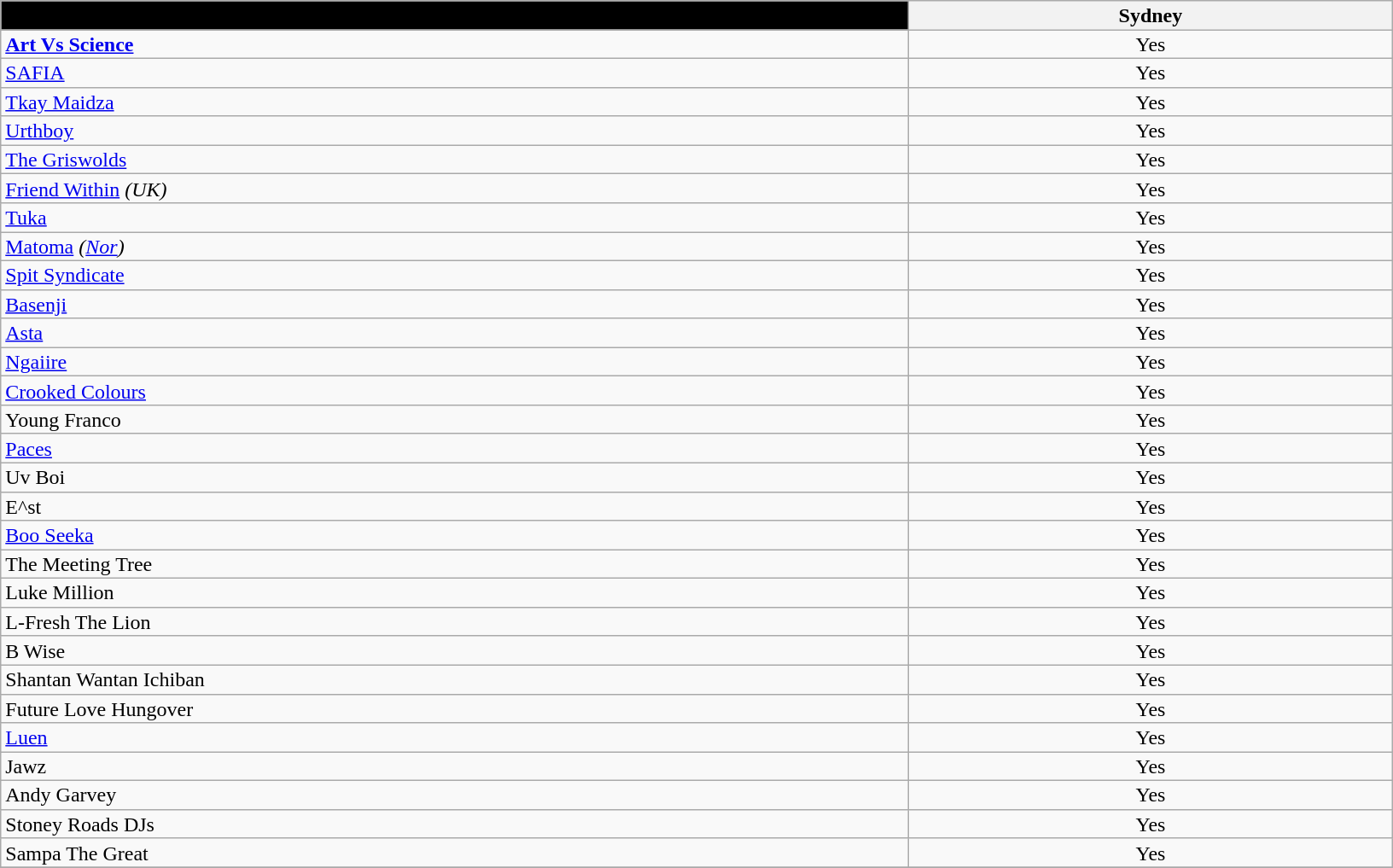<table class="wikitable sortable" style="line-height:0.95em;">
<tr>
<th style="background:#000; width:15%;"> </th>
<th width=8%>Sydney </th>
</tr>
<tr align=center>
<td align=left><strong><a href='#'>Art Vs Science</a></strong></td>
<td>Yes</td>
</tr>
<tr align=center>
<td align=left><a href='#'>SAFIA</a></td>
<td>Yes</td>
</tr>
<tr align=center>
<td align=left><a href='#'>Tkay Maidza</a></td>
<td>Yes</td>
</tr>
<tr align=center>
<td align=left><a href='#'>Urthboy</a></td>
<td>Yes</td>
</tr>
<tr align=center>
<td align=left><a href='#'>The Griswolds</a></td>
<td>Yes</td>
</tr>
<tr align=center>
<td align=left><a href='#'>Friend Within</a> <em>(UK)</em></td>
<td>Yes</td>
</tr>
<tr align=center>
<td align=left><a href='#'>Tuka</a></td>
<td>Yes</td>
</tr>
<tr align=center>
<td align=left><a href='#'>Matoma</a> <em>(<a href='#'>Nor</a>)</em></td>
<td>Yes</td>
</tr>
<tr align=center>
<td align=left><a href='#'>Spit Syndicate</a></td>
<td>Yes</td>
</tr>
<tr align=center>
<td align=left><a href='#'>Basenji</a></td>
<td>Yes</td>
</tr>
<tr align=center>
<td align=left><a href='#'>Asta</a></td>
<td>Yes</td>
</tr>
<tr align=center>
<td align=left><a href='#'>Ngaiire</a></td>
<td>Yes</td>
</tr>
<tr align=center>
<td align=left><a href='#'>Crooked Colours</a></td>
<td>Yes</td>
</tr>
<tr align=center>
<td align=left>Young Franco</td>
<td>Yes</td>
</tr>
<tr align=center>
<td align=left><a href='#'>Paces</a></td>
<td>Yes</td>
</tr>
<tr align=center>
<td align=left>Uv Boi</td>
<td>Yes</td>
</tr>
<tr align=center>
<td align=left>E^st</td>
<td>Yes</td>
</tr>
<tr align=center>
<td align=left><a href='#'>Boo Seeka</a></td>
<td>Yes</td>
</tr>
<tr align=center>
<td align=left>The Meeting Tree</td>
<td>Yes</td>
</tr>
<tr align=center>
<td align=left>Luke Million</td>
<td>Yes</td>
</tr>
<tr align=center>
<td align=left>L-Fresh The Lion</td>
<td>Yes</td>
</tr>
<tr align=center>
<td align=left>B Wise</td>
<td>Yes</td>
</tr>
<tr align=center>
<td align=left>Shantan Wantan Ichiban</td>
<td>Yes</td>
</tr>
<tr align=center>
<td align=left>Future Love Hungover</td>
<td>Yes</td>
</tr>
<tr align=center>
<td align=left><a href='#'>Luen</a></td>
<td>Yes</td>
</tr>
<tr align=center>
<td align=left>Jawz</td>
<td>Yes</td>
</tr>
<tr align=center>
<td align=left>Andy Garvey</td>
<td>Yes</td>
</tr>
<tr align=center>
<td align=left>Stoney Roads DJs</td>
<td>Yes</td>
</tr>
<tr align=center>
<td align=left>Sampa The Great</td>
<td>Yes</td>
</tr>
<tr align=center>
</tr>
</table>
